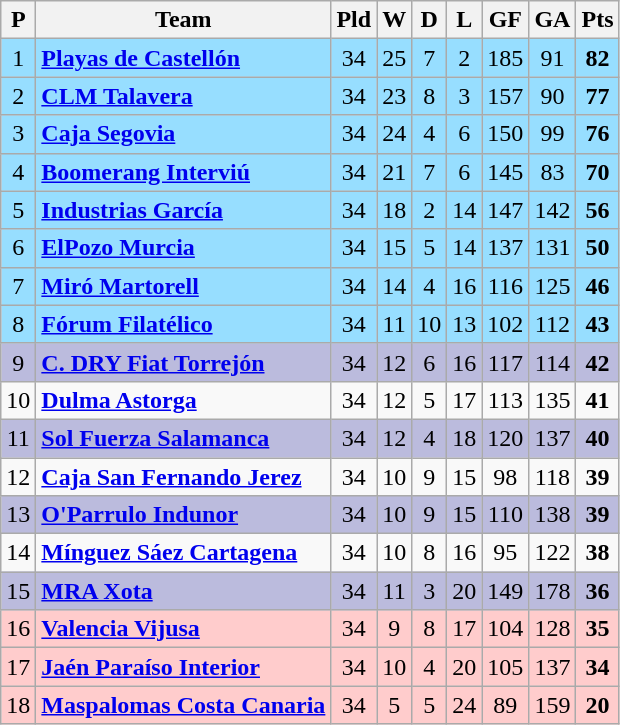<table class="wikitable sortable" style="text-align: center;">
<tr>
<th align="center">P</th>
<th align="center">Team</th>
<th align="center">Pld</th>
<th align="center">W</th>
<th align="center">D</th>
<th align="center">L</th>
<th align="center">GF</th>
<th align="center">GA</th>
<th align="center">Pts</th>
</tr>
<tr ! style="background:#97DEFF;">
<td>1</td>
<td align="left"><strong><a href='#'>Playas de Castellón</a> </strong></td>
<td>34</td>
<td>25</td>
<td>7</td>
<td>2</td>
<td>185</td>
<td>91</td>
<td><strong>82</strong></td>
</tr>
<tr ! style="background:#97DEFF;">
<td>2</td>
<td align="left"><strong><a href='#'>CLM Talavera</a>  </strong></td>
<td>34</td>
<td>23</td>
<td>8</td>
<td>3</td>
<td>157</td>
<td>90</td>
<td><strong>77</strong></td>
</tr>
<tr ! style="background:#97DEFF;">
<td>3</td>
<td align="left"><strong><a href='#'>Caja Segovia</a>   </strong></td>
<td>34</td>
<td>24</td>
<td>4</td>
<td>6</td>
<td>150</td>
<td>99</td>
<td><strong>76</strong></td>
</tr>
<tr ! style="background:#97DEFF;">
<td>4</td>
<td align="left"><strong><a href='#'>Boomerang Interviú</a>  </strong></td>
<td>34</td>
<td>21</td>
<td>7</td>
<td>6</td>
<td>145</td>
<td>83</td>
<td><strong>70</strong></td>
</tr>
<tr ! style="background:#97DEFF;">
<td>5</td>
<td align="left"><strong><a href='#'>Industrias García</a>  </strong></td>
<td>34</td>
<td>18</td>
<td>2</td>
<td>14</td>
<td>147</td>
<td>142</td>
<td><strong>56</strong></td>
</tr>
<tr ! style="background:#97DEFF;">
<td>6</td>
<td align="left"><strong><a href='#'>ElPozo Murcia</a>   </strong></td>
<td>34</td>
<td>15</td>
<td>5</td>
<td>14</td>
<td>137</td>
<td>131</td>
<td><strong>50</strong></td>
</tr>
<tr ! style="background:#97DEFF;">
<td>7</td>
<td align="left"><strong><a href='#'>Miró Martorell</a>    </strong></td>
<td>34</td>
<td>14</td>
<td>4</td>
<td>16</td>
<td>116</td>
<td>125</td>
<td><strong>46</strong></td>
</tr>
<tr ! style="background:#97DEFF;">
<td>8</td>
<td align="left"><strong><a href='#'>Fórum Filatélico</a>   </strong></td>
<td>34</td>
<td>11</td>
<td>10</td>
<td>13</td>
<td>102</td>
<td>112</td>
<td><strong>43</strong></td>
</tr>
<tr ! style="background:#BBBBDD;">
<td>9</td>
<td align="left"><strong><a href='#'>C. DRY Fiat Torrejón</a> </strong></td>
<td>34</td>
<td>12</td>
<td>6</td>
<td>16</td>
<td>117</td>
<td>114</td>
<td><strong>42</strong></td>
</tr>
<tr>
<td>10</td>
<td align="left"><strong><a href='#'>Dulma Astorga</a>           </strong></td>
<td>34</td>
<td>12</td>
<td>5</td>
<td>17</td>
<td>113</td>
<td>135</td>
<td><strong>41</strong></td>
</tr>
<tr ! style="background:#BBBBDD;">
<td>11</td>
<td align="left"><strong><a href='#'>Sol Fuerza Salamanca</a></strong></td>
<td>34</td>
<td>12</td>
<td>4</td>
<td>18</td>
<td>120</td>
<td>137</td>
<td><strong>40</strong></td>
</tr>
<tr>
<td>12</td>
<td align="left"><strong><a href='#'>Caja San Fernando Jerez</a>   </strong></td>
<td>34</td>
<td>10</td>
<td>9</td>
<td>15</td>
<td>98</td>
<td>118</td>
<td><strong>39</strong></td>
</tr>
<tr ! style="background:#BBBBDD;">
<td>13</td>
<td align="left"><strong><a href='#'>O'Parrulo Indunor</a>   </strong></td>
<td>34</td>
<td>10</td>
<td>9</td>
<td>15</td>
<td>110</td>
<td>138</td>
<td><strong>39</strong></td>
</tr>
<tr>
<td>14</td>
<td align="left"><strong><a href='#'>Mínguez Sáez Cartagena</a>  </strong></td>
<td>34</td>
<td>10</td>
<td>8</td>
<td>16</td>
<td>95</td>
<td>122</td>
<td><strong>38</strong></td>
</tr>
<tr ! style="background:#BBBBDD;">
<td>15</td>
<td align="left"><strong><a href='#'>MRA Xota</a>                    </strong></td>
<td>34</td>
<td>11</td>
<td>3</td>
<td>20</td>
<td>149</td>
<td>178</td>
<td><strong>36</strong></td>
</tr>
<tr ! style="background:#FFCCCC;">
<td>16</td>
<td align="left"><strong><a href='#'>Valencia Vijusa</a>       </strong></td>
<td>34</td>
<td>9</td>
<td>8</td>
<td>17</td>
<td>104</td>
<td>128</td>
<td><strong>35</strong></td>
</tr>
<tr ! style="background:#FFCCCC;">
<td>17</td>
<td align="left"><strong><a href='#'>Jaén Paraíso Interior</a>    </strong></td>
<td>34</td>
<td>10</td>
<td>4</td>
<td>20</td>
<td>105</td>
<td>137</td>
<td><strong>34</strong></td>
</tr>
<tr ! style="background:#FFCCCC;">
<td>18</td>
<td align="left"><strong><a href='#'>Maspalomas Costa Canaria</a> </strong></td>
<td>34</td>
<td>5</td>
<td>5</td>
<td>24</td>
<td>89</td>
<td>159</td>
<td><strong>20</strong></td>
</tr>
</table>
